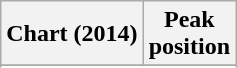<table class="wikitable plainrowheaders sortable">
<tr>
<th>Chart (2014)</th>
<th>Peak <br> position</th>
</tr>
<tr>
</tr>
<tr>
</tr>
</table>
